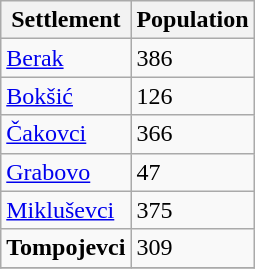<table class="wikitable">
<tr>
<th>Settlement</th>
<th>Population</th>
</tr>
<tr>
<td><a href='#'>Berak</a></td>
<td>386</td>
</tr>
<tr>
<td><a href='#'>Bokšić</a></td>
<td>126</td>
</tr>
<tr>
<td><a href='#'>Čakovci</a></td>
<td>366</td>
</tr>
<tr>
<td><a href='#'>Grabovo</a></td>
<td>47</td>
</tr>
<tr>
<td><a href='#'>Mikluševci</a></td>
<td>375</td>
</tr>
<tr>
<td><strong>Tompojevci</strong></td>
<td>309</td>
</tr>
<tr>
</tr>
</table>
